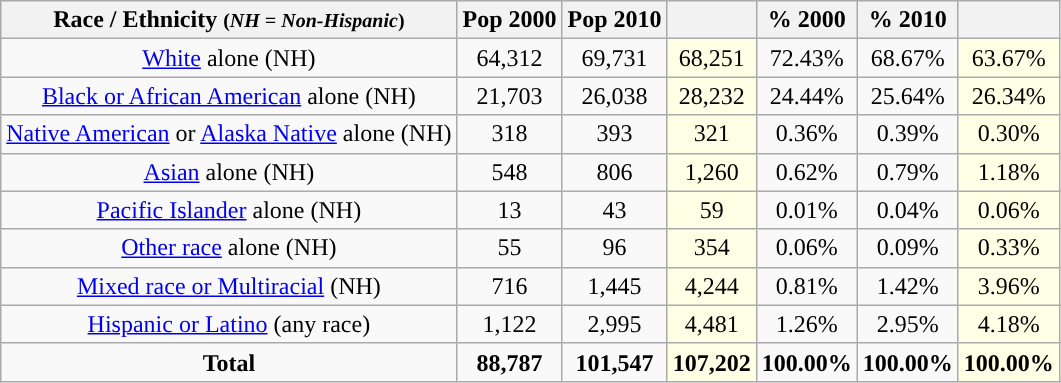<table class="wikitable" style="text-align:center;">
<tr>
<th>Race / Ethnicity <small>(<em>NH = Non-Hispanic</em>)</small></th>
<th>Pop 2000</th>
<th>Pop 2010</th>
<th></th>
<th>% 2000</th>
<th>% 2010</th>
<th></th>
</tr>
<tr>
<td><a href='#'>White</a> alone (NH)</td>
<td>64,312</td>
<td>69,731</td>
<td style='background: #ffffe6;'>68,251</td>
<td>72.43%</td>
<td>68.67%</td>
<td style='background: #ffffe6;'>63.67%</td>
</tr>
<tr>
<td><a href='#'>Black or African American</a> alone (NH)</td>
<td>21,703</td>
<td>26,038</td>
<td style='background: #ffffe6;'>28,232</td>
<td>24.44%</td>
<td>25.64%</td>
<td style='background: #ffffe6;'>26.34%</td>
</tr>
<tr>
<td><a href='#'>Native American</a> or <a href='#'>Alaska Native</a> alone (NH)</td>
<td>318</td>
<td>393</td>
<td style='background: #ffffe6;'>321</td>
<td>0.36%</td>
<td>0.39%</td>
<td style='background: #ffffe6;'>0.30%</td>
</tr>
<tr>
<td><a href='#'>Asian</a> alone (NH)</td>
<td>548</td>
<td>806</td>
<td style='background: #ffffe6;'>1,260</td>
<td>0.62%</td>
<td>0.79%</td>
<td style='background: #ffffe6;'>1.18%</td>
</tr>
<tr>
<td><a href='#'>Pacific Islander</a> alone (NH)</td>
<td>13</td>
<td>43</td>
<td style='background: #ffffe6;'>59</td>
<td>0.01%</td>
<td>0.04%</td>
<td style='background: #ffffe6;'>0.06%</td>
</tr>
<tr>
<td><a href='#'>Other race</a> alone (NH)</td>
<td>55</td>
<td>96</td>
<td style='background: #ffffe6;'>354</td>
<td>0.06%</td>
<td>0.09%</td>
<td style='background: #ffffe6;'>0.33%</td>
</tr>
<tr>
<td><a href='#'>Mixed race or Multiracial</a> (NH)</td>
<td>716</td>
<td>1,445</td>
<td style='background: #ffffe6;'>4,244</td>
<td>0.81%</td>
<td>1.42%</td>
<td style='background: #ffffe6;'>3.96%</td>
</tr>
<tr>
<td><a href='#'>Hispanic or Latino</a> (any race)</td>
<td>1,122</td>
<td>2,995</td>
<td style='background: #ffffe6;'>4,481</td>
<td>1.26%</td>
<td>2.95%</td>
<td style='background: #ffffe6;'>4.18%</td>
</tr>
<tr>
<td><strong>Total</strong></td>
<td><strong>88,787</strong></td>
<td><strong>101,547</strong></td>
<td style='background: #ffffe6;'><strong>107,202</strong></td>
<td><strong>100.00%</strong></td>
<td><strong>100.00%</strong></td>
<td style='background: #ffffe6;'><strong>100.00%</strong></td>
</tr>
</table>
